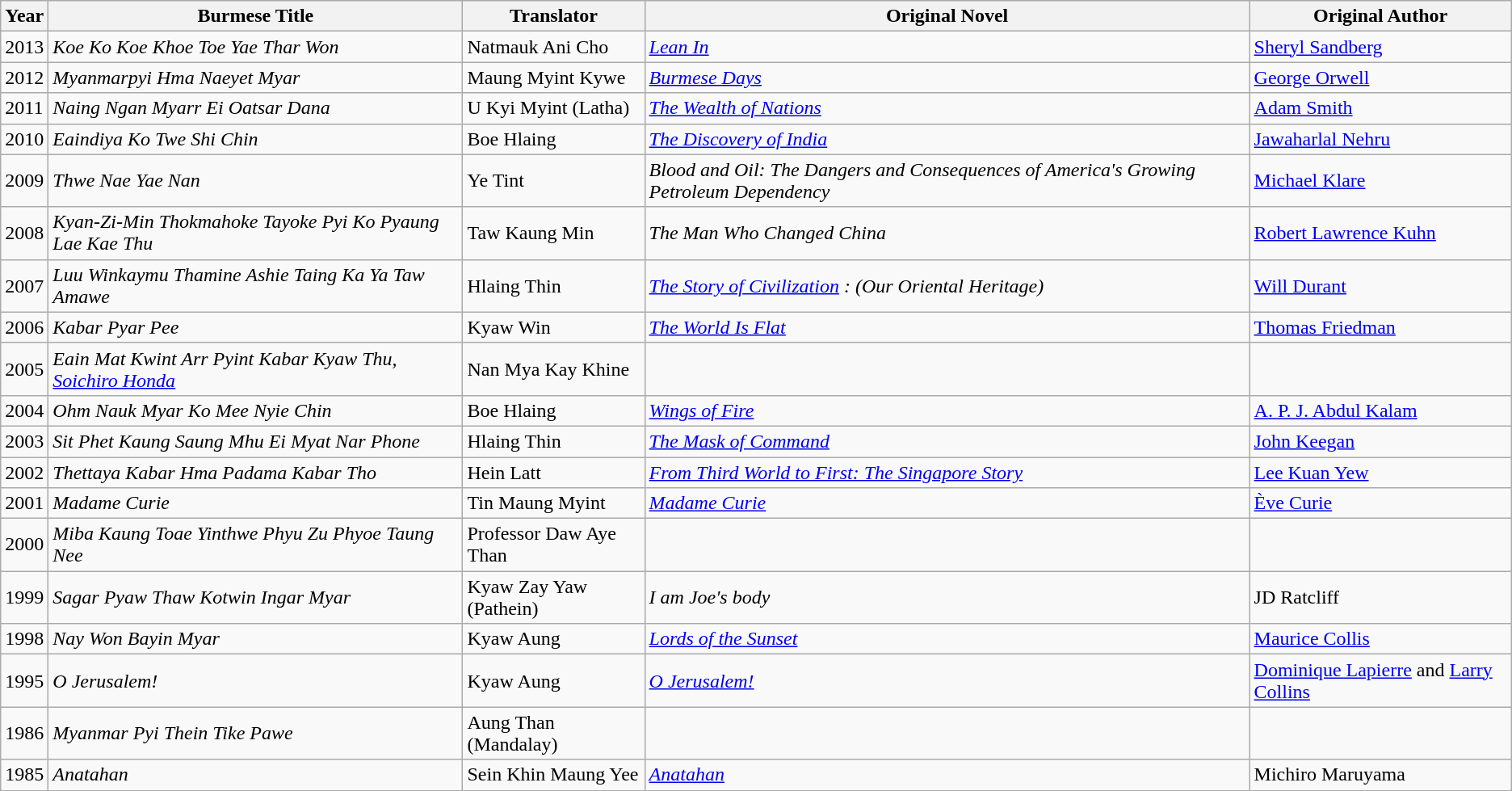<table class="wikitable sortable">
<tr>
<th>Year</th>
<th>Burmese Title</th>
<th>Translator</th>
<th>Original Novel</th>
<th>Original Author</th>
</tr>
<tr>
<td>2013</td>
<td><em>Koe Ko Koe Khoe Toe Yae Thar Won</em> <br> </td>
<td>Natmauk Ani Cho</td>
<td><em><a href='#'>Lean In</a></em></td>
<td><a href='#'>Sheryl Sandberg</a></td>
</tr>
<tr>
<td>2012</td>
<td><em>Myanmarpyi Hma Naeyet Myar</em> <br></td>
<td>Maung Myint Kywe</td>
<td><em><a href='#'>Burmese Days</a></em></td>
<td><a href='#'>George Orwell</a></td>
</tr>
<tr>
<td>2011</td>
<td><em>Naing Ngan Myarr Ei Oatsar Dana</em> <br></td>
<td>U Kyi Myint (Latha)</td>
<td><em><a href='#'>The Wealth of Nations</a></em></td>
<td><a href='#'>Adam Smith</a></td>
</tr>
<tr>
<td>2010</td>
<td><em>Eaindiya Ko Twe Shi Chin</em> <br></td>
<td>Boe Hlaing</td>
<td><em><a href='#'>The Discovery of India</a></em></td>
<td><a href='#'>Jawaharlal Nehru</a></td>
</tr>
<tr>
<td>2009</td>
<td><em>Thwe Nae Yae Nan</em> <br></td>
<td>Ye Tint</td>
<td><em>Blood and Oil: The Dangers and Consequences of America's Growing Petroleum Dependency</em></td>
<td><a href='#'>Michael Klare</a></td>
</tr>
<tr>
<td>2008</td>
<td><em>Kyan-Zi-Min Thokmahoke Tayoke Pyi Ko Pyaung Lae Kae Thu</em> <br> </td>
<td>Taw Kaung Min</td>
<td><em>The Man Who Changed China</em></td>
<td><a href='#'>Robert Lawrence Kuhn</a></td>
</tr>
<tr>
<td>2007</td>
<td><em>Luu Winkaymu Thamine Ashie Taing Ka Ya Taw Amawe</em> <br> </td>
<td>Hlaing Thin</td>
<td><em><a href='#'>The Story of Civilization</a> : (Our Oriental Heritage)</em></td>
<td><a href='#'>Will Durant</a></td>
</tr>
<tr>
<td>2006</td>
<td><em>Kabar Pyar Pee</em> <br> </td>
<td>Kyaw Win</td>
<td><em><a href='#'>The World Is Flat</a></em></td>
<td><a href='#'>Thomas Friedman</a></td>
</tr>
<tr>
<td>2005</td>
<td><em>Eain Mat Kwint Arr Pyint Kabar Kyaw Thu, <a href='#'>Soichiro Honda</a></em> <br> </td>
<td>Nan Mya Kay Khine</td>
<td></td>
<td></td>
</tr>
<tr>
<td>2004</td>
<td><em>Ohm Nauk Myar Ko Mee Nyie Chin</em> <br></td>
<td>Boe Hlaing</td>
<td><em><a href='#'>Wings of Fire</a></em></td>
<td><a href='#'>A. P. J. Abdul Kalam</a></td>
</tr>
<tr>
<td>2003</td>
<td><em>Sit Phet Kaung Saung Mhu Ei Myat Nar Phone</em> <br> </td>
<td>Hlaing Thin</td>
<td><em><a href='#'>The Mask of Command</a></em></td>
<td><a href='#'>John Keegan</a></td>
</tr>
<tr>
<td>2002</td>
<td><em>Thettaya Kabar Hma Padama Kabar Tho</em> <br> </td>
<td>Hein Latt</td>
<td><em><a href='#'>From Third World to First: The Singapore Story</a></em></td>
<td><a href='#'>Lee Kuan Yew</a></td>
</tr>
<tr>
<td>2001</td>
<td><em>Madame Curie</em> <br> </td>
<td>Tin Maung Myint</td>
<td><em><a href='#'>Madame Curie</a></em></td>
<td><a href='#'>Ève Curie</a></td>
</tr>
<tr>
<td>2000</td>
<td><em>Miba Kaung Toae Yinthwe Phyu Zu Phyoe Taung Nee</em> <br> </td>
<td>Professor Daw Aye Than</td>
<td></td>
<td></td>
</tr>
<tr>
<td>1999</td>
<td><em>Sagar Pyaw Thaw Kotwin Ingar Myar</em> <br> </td>
<td>Kyaw Zay Yaw (Pathein)</td>
<td><em>I am Joe's body</em></td>
<td>JD Ratcliff</td>
</tr>
<tr>
<td>1998</td>
<td><em>Nay Won Bayin Myar</em> <br> </td>
<td>Kyaw Aung</td>
<td><em><a href='#'>Lords of the Sunset</a></em></td>
<td><a href='#'>Maurice Collis</a></td>
</tr>
<tr>
<td>1995</td>
<td><em>O Jerusalem!</em> <br> </td>
<td>Kyaw Aung</td>
<td><em><a href='#'>O Jerusalem!</a></em></td>
<td><a href='#'>Dominique Lapierre</a> and <a href='#'>Larry Collins</a></td>
</tr>
<tr>
<td>1986</td>
<td><em>Myanmar Pyi Thein Tike Pawe</em> <br></td>
<td>Aung Than (Mandalay)</td>
<td></td>
<td></td>
</tr>
<tr>
<td>1985</td>
<td><em>Anatahan</em> <br> </td>
<td>Sein Khin Maung Yee</td>
<td><em><a href='#'>Anatahan</a></em></td>
<td>Michiro Maruyama</td>
</tr>
</table>
